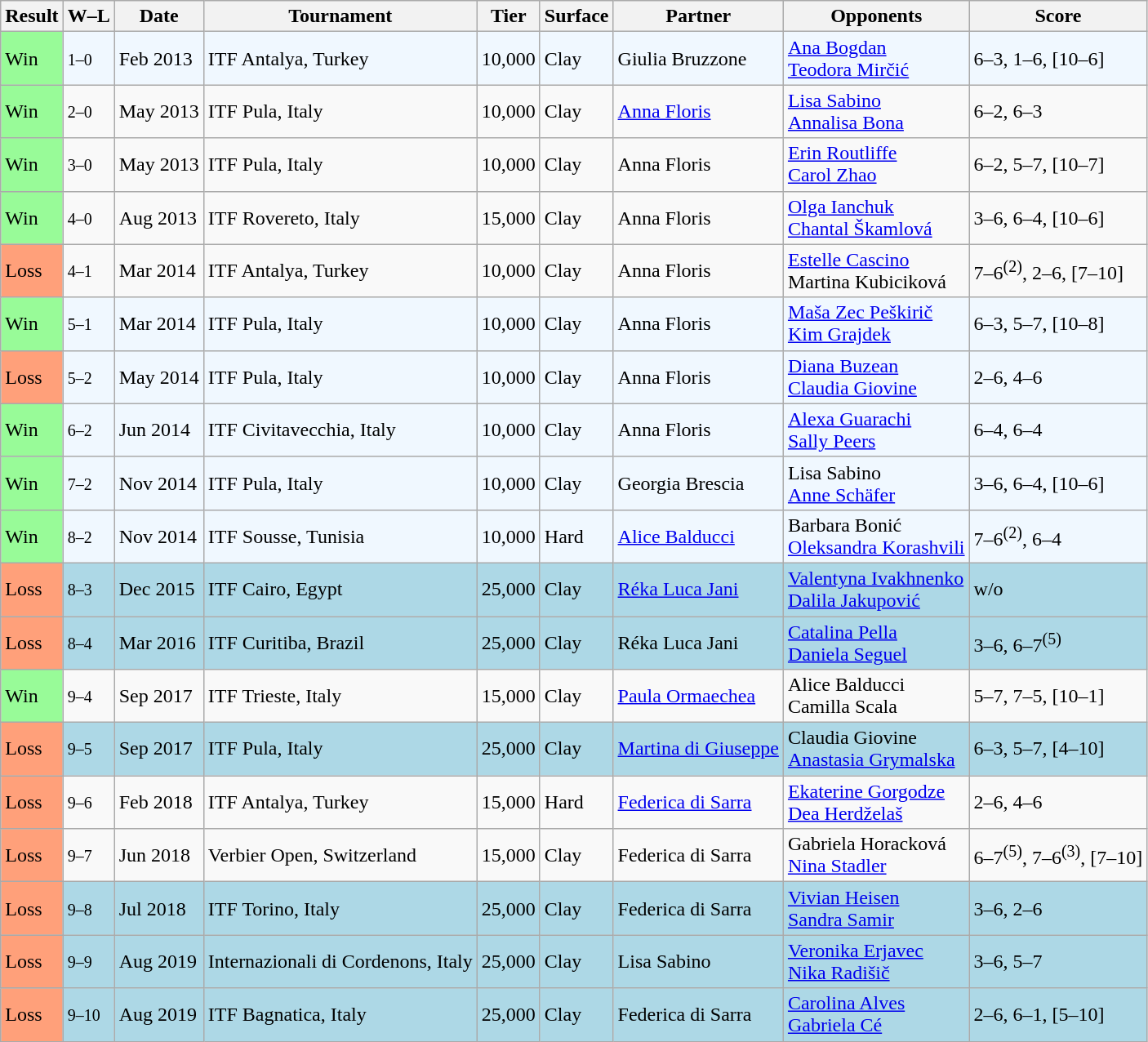<table class="sortable wikitable">
<tr>
<th>Result</th>
<th class="unsortable">W–L</th>
<th>Date</th>
<th>Tournament</th>
<th>Tier</th>
<th>Surface</th>
<th>Partner</th>
<th>Opponents</th>
<th class="unsortable">Score</th>
</tr>
<tr style="background:#f0f8ff;">
<td style="background:#98fb98;">Win</td>
<td><small>1–0</small></td>
<td>Feb 2013</td>
<td>ITF Antalya, Turkey</td>
<td>10,000</td>
<td>Clay</td>
<td> Giulia Bruzzone</td>
<td> <a href='#'>Ana Bogdan</a> <br>  <a href='#'>Teodora Mirčić</a></td>
<td>6–3, 1–6, [10–6]</td>
</tr>
<tr>
<td style="background:#98fb98;">Win</td>
<td><small>2–0</small></td>
<td>May 2013</td>
<td>ITF Pula, Italy</td>
<td>10,000</td>
<td>Clay</td>
<td> <a href='#'>Anna Floris</a></td>
<td> <a href='#'>Lisa Sabino</a> <br>  <a href='#'>Annalisa Bona</a></td>
<td>6–2, 6–3</td>
</tr>
<tr>
<td style="background:#98fb98;">Win</td>
<td><small>3–0</small></td>
<td>May 2013</td>
<td>ITF Pula, Italy</td>
<td>10,000</td>
<td>Clay</td>
<td> Anna Floris</td>
<td> <a href='#'>Erin Routliffe</a> <br>  <a href='#'>Carol Zhao</a></td>
<td>6–2, 5–7, [10–7]</td>
</tr>
<tr>
<td style="background:#98fb98;">Win</td>
<td><small>4–0</small></td>
<td>Aug 2013</td>
<td>ITF Rovereto, Italy</td>
<td>15,000</td>
<td>Clay</td>
<td> Anna Floris</td>
<td> <a href='#'>Olga Ianchuk</a> <br>  <a href='#'>Chantal Škamlová</a></td>
<td>3–6, 6–4, [10–6]</td>
</tr>
<tr>
<td style="background:#ffa07a;">Loss</td>
<td><small>4–1</small></td>
<td>Mar 2014</td>
<td>ITF Antalya, Turkey</td>
<td>10,000</td>
<td>Clay</td>
<td> Anna Floris</td>
<td> <a href='#'>Estelle Cascino</a> <br>  Martina Kubiciková</td>
<td>7–6<sup>(2)</sup>, 2–6, [7–10]</td>
</tr>
<tr style="background:#f0f8ff;">
<td style="background:#98fb98;">Win</td>
<td><small>5–1</small></td>
<td>Mar 2014</td>
<td>ITF Pula, Italy</td>
<td>10,000</td>
<td>Clay</td>
<td> Anna Floris</td>
<td> <a href='#'>Maša Zec Peškirič</a> <br>  <a href='#'>Kim Grajdek</a></td>
<td>6–3, 5–7, [10–8]</td>
</tr>
<tr style="background:#f0f8ff;">
<td style="background:#ffa07a;">Loss</td>
<td><small>5–2</small></td>
<td>May 2014</td>
<td>ITF Pula, Italy</td>
<td>10,000</td>
<td>Clay</td>
<td> Anna Floris</td>
<td> <a href='#'>Diana Buzean</a> <br>  <a href='#'>Claudia Giovine</a></td>
<td>2–6, 4–6</td>
</tr>
<tr style="background:#f0f8ff;">
<td style="background:#98fb98;">Win</td>
<td><small>6–2</small></td>
<td>Jun 2014</td>
<td>ITF Civitavecchia, Italy</td>
<td>10,000</td>
<td>Clay</td>
<td> Anna Floris</td>
<td> <a href='#'>Alexa Guarachi</a> <br>  <a href='#'>Sally Peers</a></td>
<td>6–4, 6–4</td>
</tr>
<tr style="background:#f0f8ff;">
<td style="background:#98fb98;">Win</td>
<td><small>7–2</small></td>
<td>Nov 2014</td>
<td>ITF Pula, Italy</td>
<td>10,000</td>
<td>Clay</td>
<td> Georgia Brescia</td>
<td> Lisa Sabino <br>  <a href='#'>Anne Schäfer</a></td>
<td>3–6, 6–4, [10–6]</td>
</tr>
<tr style="background:#f0f8ff;">
<td style="background:#98fb98;">Win</td>
<td><small>8–2</small></td>
<td>Nov 2014</td>
<td>ITF Sousse, Tunisia</td>
<td>10,000</td>
<td>Hard</td>
<td> <a href='#'>Alice Balducci</a></td>
<td> Barbara Bonić <br>  <a href='#'>Oleksandra Korashvili</a></td>
<td>7–6<sup>(2)</sup>, 6–4</td>
</tr>
<tr style="background:lightblue;">
<td style="background:#ffa07a;">Loss</td>
<td><small>8–3</small></td>
<td>Dec 2015</td>
<td>ITF Cairo, Egypt</td>
<td>25,000</td>
<td>Clay</td>
<td> <a href='#'>Réka Luca Jani</a></td>
<td> <a href='#'>Valentyna Ivakhnenko</a> <br>  <a href='#'>Dalila Jakupović</a></td>
<td>w/o</td>
</tr>
<tr style="background:lightblue;">
<td style="background:#ffa07a;">Loss</td>
<td><small>8–4</small></td>
<td>Mar 2016</td>
<td>ITF Curitiba, Brazil</td>
<td>25,000</td>
<td>Clay</td>
<td> Réka Luca Jani</td>
<td> <a href='#'>Catalina Pella</a> <br>  <a href='#'>Daniela Seguel</a></td>
<td>3–6, 6–7<sup>(5)</sup></td>
</tr>
<tr>
<td style="background:#98fb98;">Win</td>
<td><small>9–4</small></td>
<td>Sep 2017</td>
<td>ITF Trieste, Italy</td>
<td>15,000</td>
<td>Clay</td>
<td> <a href='#'>Paula Ormaechea</a></td>
<td> Alice Balducci <br>  Camilla Scala</td>
<td>5–7, 7–5, [10–1]</td>
</tr>
<tr style="background:lightblue;">
<td style="background:#ffa07a;">Loss</td>
<td><small>9–5</small></td>
<td>Sep 2017</td>
<td>ITF Pula, Italy</td>
<td>25,000</td>
<td>Clay</td>
<td> <a href='#'>Martina di Giuseppe</a></td>
<td> Claudia Giovine <br>  <a href='#'>Anastasia Grymalska</a></td>
<td>6–3, 5–7, [4–10]</td>
</tr>
<tr>
<td style="background:#ffa07a;">Loss</td>
<td><small>9–6</small></td>
<td>Feb 2018</td>
<td>ITF Antalya, Turkey</td>
<td>15,000</td>
<td>Hard</td>
<td> <a href='#'>Federica di Sarra</a></td>
<td> <a href='#'>Ekaterine Gorgodze</a> <br>  <a href='#'>Dea Herdželaš</a></td>
<td>2–6, 4–6</td>
</tr>
<tr>
<td style="background:#ffa07a;">Loss</td>
<td><small>9–7</small></td>
<td>Jun 2018</td>
<td>Verbier Open, Switzerland</td>
<td>15,000</td>
<td>Clay</td>
<td> Federica di Sarra</td>
<td> Gabriela Horacková <br>  <a href='#'>Nina Stadler</a></td>
<td>6–7<sup>(5)</sup>, 7–6<sup>(3)</sup>, [7–10]</td>
</tr>
<tr style="background:lightblue;">
<td style="background:#ffa07a;">Loss</td>
<td><small>9–8</small></td>
<td>Jul 2018</td>
<td>ITF Torino, Italy</td>
<td>25,000</td>
<td>Clay</td>
<td> Federica di Sarra</td>
<td> <a href='#'>Vivian Heisen</a> <br>  <a href='#'>Sandra Samir</a></td>
<td>3–6, 2–6</td>
</tr>
<tr style="background:lightblue;">
<td style="background:#ffa07a;">Loss</td>
<td><small>9–9</small></td>
<td>Aug 2019</td>
<td>Internazionali di Cordenons, Italy</td>
<td>25,000</td>
<td>Clay</td>
<td> Lisa Sabino</td>
<td> <a href='#'>Veronika Erjavec</a> <br>  <a href='#'>Nika Radišič</a></td>
<td>3–6, 5–7</td>
</tr>
<tr style="background:lightblue;">
<td style="background:#ffa07a;">Loss</td>
<td><small>9–10</small></td>
<td>Aug 2019</td>
<td>ITF Bagnatica, Italy</td>
<td>25,000</td>
<td>Clay</td>
<td> Federica di Sarra</td>
<td> <a href='#'>Carolina Alves</a> <br>  <a href='#'>Gabriela Cé</a></td>
<td>2–6, 6–1, [5–10]</td>
</tr>
</table>
